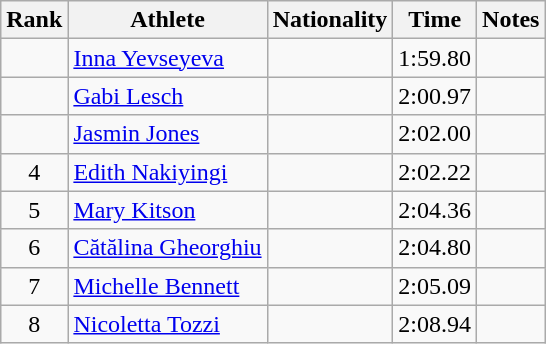<table class="wikitable sortable" style="text-align:center">
<tr>
<th>Rank</th>
<th>Athlete</th>
<th>Nationality</th>
<th>Time</th>
<th>Notes</th>
</tr>
<tr>
<td></td>
<td align=left><a href='#'>Inna Yevseyeva</a></td>
<td align=left></td>
<td>1:59.80</td>
<td></td>
</tr>
<tr>
<td></td>
<td align=left><a href='#'>Gabi Lesch</a></td>
<td align=left></td>
<td>2:00.97</td>
<td></td>
</tr>
<tr>
<td></td>
<td align=left><a href='#'>Jasmin Jones</a></td>
<td align=left></td>
<td>2:02.00</td>
<td></td>
</tr>
<tr>
<td>4</td>
<td align=left><a href='#'>Edith Nakiyingi</a></td>
<td align=left></td>
<td>2:02.22</td>
<td></td>
</tr>
<tr>
<td>5</td>
<td align=left><a href='#'>Mary Kitson</a></td>
<td align=left></td>
<td>2:04.36</td>
<td></td>
</tr>
<tr>
<td>6</td>
<td align=left><a href='#'>Cătălina Gheorghiu</a></td>
<td align=left></td>
<td>2:04.80</td>
<td></td>
</tr>
<tr>
<td>7</td>
<td align=left><a href='#'>Michelle Bennett</a></td>
<td align=left></td>
<td>2:05.09</td>
<td></td>
</tr>
<tr>
<td>8</td>
<td align=left><a href='#'>Nicoletta Tozzi</a></td>
<td align=left></td>
<td>2:08.94</td>
<td></td>
</tr>
</table>
